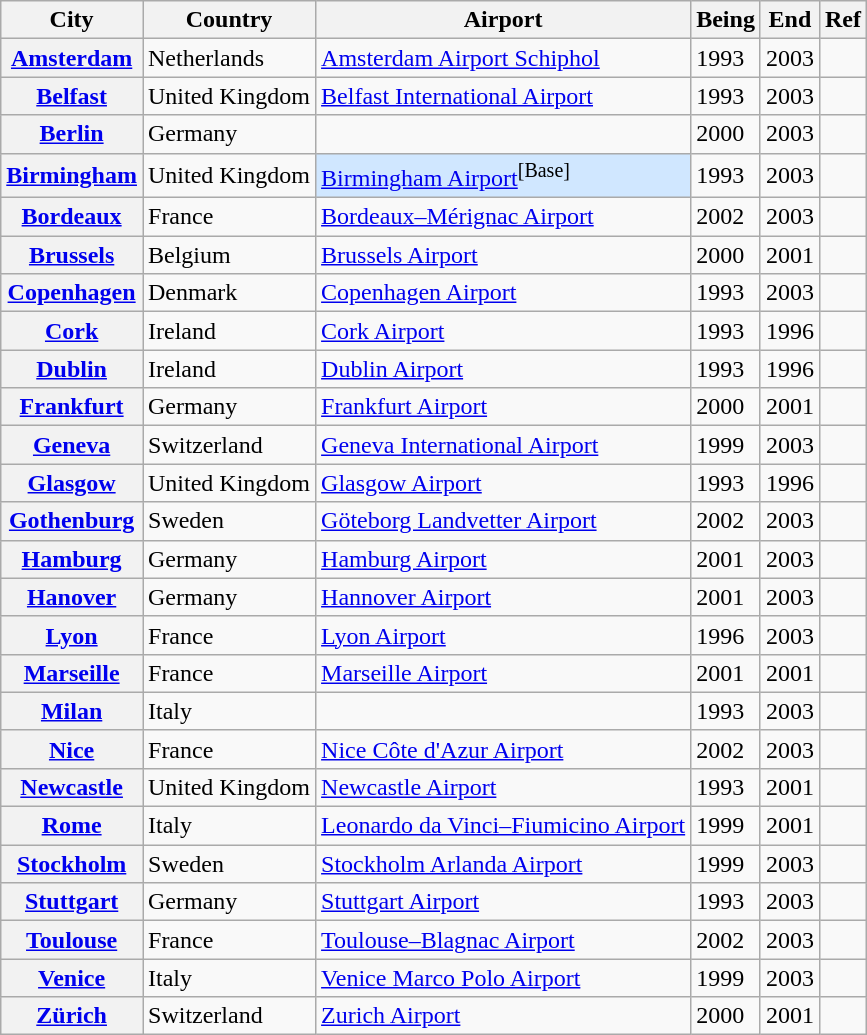<table class="wikitable plainrowheaders sortable">
<tr>
<th scope=col>City</th>
<th scope=col>Country</th>
<th scope=col>Airport</th>
<th scope=col>Being</th>
<th scope=col>End</th>
<th scope=col>Ref</th>
</tr>
<tr>
<th scope=row><a href='#'>Amsterdam</a></th>
<td> Netherlands</td>
<td><a href='#'>Amsterdam Airport Schiphol</a></td>
<td>1993</td>
<td>2003</td>
<td align=center></td>
</tr>
<tr>
<th scope=row><a href='#'>Belfast</a></th>
<td> United Kingdom</td>
<td><a href='#'>Belfast International Airport</a></td>
<td>1993</td>
<td>2003</td>
<td align=center></td>
</tr>
<tr>
<th scope=row><a href='#'>Berlin</a></th>
<td> Germany</td>
<td></td>
<td>2000</td>
<td>2003</td>
<td align=center></td>
</tr>
<tr>
<th scope=row><a href='#'>Birmingham</a></th>
<td> United Kingdom</td>
<td style="background-color: #D0E7FF"><a href='#'>Birmingham Airport</a><sup>[Base]</sup></td>
<td>1993</td>
<td>2003</td>
<td align=center></td>
</tr>
<tr>
<th scope=row><a href='#'>Bordeaux</a></th>
<td> France</td>
<td><a href='#'>Bordeaux–Mérignac Airport</a></td>
<td>2002</td>
<td>2003</td>
<td align=center></td>
</tr>
<tr>
<th scope=row><a href='#'>Brussels</a></th>
<td> Belgium</td>
<td><a href='#'>Brussels Airport</a></td>
<td>2000</td>
<td>2001</td>
<td align=center></td>
</tr>
<tr>
<th scope=row><a href='#'>Copenhagen</a></th>
<td> Denmark</td>
<td><a href='#'>Copenhagen Airport</a></td>
<td>1993</td>
<td>2003</td>
<td align=center></td>
</tr>
<tr>
<th scope=row><a href='#'>Cork</a></th>
<td> Ireland</td>
<td><a href='#'>Cork Airport</a></td>
<td>1993</td>
<td>1996</td>
<td align=center></td>
</tr>
<tr>
<th scope=row><a href='#'>Dublin</a></th>
<td> Ireland</td>
<td><a href='#'>Dublin Airport</a></td>
<td>1993</td>
<td>1996</td>
<td align=center></td>
</tr>
<tr>
<th scope=row><a href='#'>Frankfurt</a></th>
<td> Germany</td>
<td><a href='#'>Frankfurt Airport</a></td>
<td>2000</td>
<td>2001</td>
<td align=center></td>
</tr>
<tr>
<th scope=row><a href='#'>Geneva</a></th>
<td> Switzerland</td>
<td><a href='#'>Geneva International Airport</a></td>
<td>1999</td>
<td>2003</td>
<td align=center></td>
</tr>
<tr>
<th scope=row><a href='#'>Glasgow</a></th>
<td> United Kingdom</td>
<td><a href='#'>Glasgow Airport</a></td>
<td>1993</td>
<td>1996</td>
<td align=center></td>
</tr>
<tr>
<th scope=row><a href='#'>Gothenburg</a></th>
<td> Sweden</td>
<td><a href='#'>Göteborg Landvetter Airport</a></td>
<td>2002</td>
<td>2003</td>
<td align=center></td>
</tr>
<tr>
<th scope=row><a href='#'>Hamburg</a></th>
<td> Germany</td>
<td><a href='#'>Hamburg Airport</a></td>
<td>2001</td>
<td>2003</td>
<td align=center></td>
</tr>
<tr>
<th scope=row><a href='#'>Hanover</a></th>
<td> Germany</td>
<td><a href='#'>Hannover Airport</a></td>
<td>2001</td>
<td>2003</td>
<td align=center></td>
</tr>
<tr>
<th scope=row><a href='#'>Lyon</a></th>
<td> France</td>
<td><a href='#'>Lyon Airport</a></td>
<td>1996</td>
<td>2003</td>
<td align=center></td>
</tr>
<tr>
<th scope=row><a href='#'>Marseille</a></th>
<td> France</td>
<td><a href='#'>Marseille Airport</a></td>
<td>2001</td>
<td>2001</td>
<td align=center></td>
</tr>
<tr>
<th scope=row><a href='#'>Milan</a></th>
<td> Italy</td>
<td></td>
<td>1993</td>
<td>2003</td>
<td align=center></td>
</tr>
<tr>
<th scope=row><a href='#'>Nice</a></th>
<td> France</td>
<td><a href='#'>Nice Côte d'Azur Airport</a></td>
<td>2002</td>
<td>2003</td>
<td align=center></td>
</tr>
<tr>
<th scope=row><a href='#'>Newcastle</a></th>
<td> United Kingdom</td>
<td><a href='#'>Newcastle Airport</a></td>
<td>1993</td>
<td>2001</td>
<td align=center></td>
</tr>
<tr>
<th scope=row><a href='#'>Rome</a></th>
<td> Italy</td>
<td><a href='#'>Leonardo da Vinci–Fiumicino Airport</a></td>
<td>1999</td>
<td>2001</td>
<td align=center></td>
</tr>
<tr>
<th scope=row><a href='#'>Stockholm</a></th>
<td> Sweden</td>
<td><a href='#'>Stockholm Arlanda Airport</a></td>
<td>1999</td>
<td>2003</td>
<td align=center></td>
</tr>
<tr>
<th scope=row><a href='#'>Stuttgart</a></th>
<td> Germany</td>
<td><a href='#'>Stuttgart Airport</a></td>
<td>1993</td>
<td>2003</td>
<td align=center></td>
</tr>
<tr>
<th scope=row><a href='#'>Toulouse</a></th>
<td> France</td>
<td><a href='#'>Toulouse–Blagnac Airport</a></td>
<td>2002</td>
<td>2003</td>
<td align=center></td>
</tr>
<tr>
<th scope=row><a href='#'>Venice</a></th>
<td> Italy</td>
<td><a href='#'>Venice Marco Polo Airport</a></td>
<td>1999</td>
<td>2003</td>
<td align=center></td>
</tr>
<tr>
<th scope=row><a href='#'>Zürich</a></th>
<td> Switzerland</td>
<td><a href='#'>Zurich Airport</a></td>
<td>2000</td>
<td>2001</td>
<td align=center></td>
</tr>
</table>
